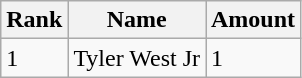<table class="wikitable">
<tr>
<th>Rank</th>
<th>Name</th>
<th>Amount</th>
</tr>
<tr>
<td>1</td>
<td>Tyler West Jr</td>
<td>1</td>
</tr>
</table>
